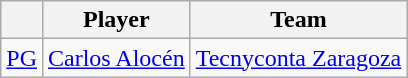<table class="wikitable">
<tr>
<th align="center"></th>
<th align="center">Player</th>
<th align="center">Team</th>
</tr>
<tr>
<td align=center><a href='#'>PG</a></td>
<td> <a href='#'>Carlos Alocén</a></td>
<td><a href='#'>Tecnyconta Zaragoza</a></td>
</tr>
</table>
